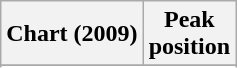<table class="wikitable sortable plainrowheaders" style="text-align:center;">
<tr>
<th scope="col">Chart (2009)</th>
<th scope="col">Peak<br>position</th>
</tr>
<tr>
</tr>
<tr>
</tr>
<tr>
</tr>
</table>
